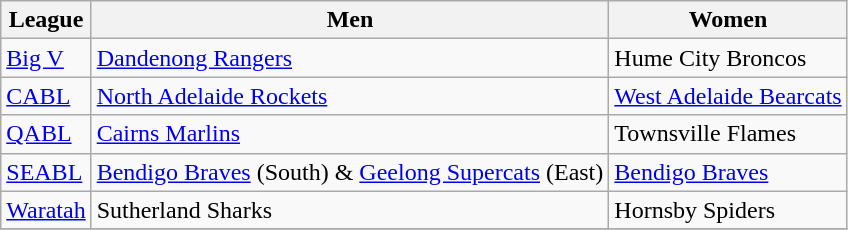<table class="wikitable">
<tr>
<th>League</th>
<th>Men</th>
<th>Women</th>
</tr>
<tr>
<td><a href='#'>Big V</a></td>
<td><a href='#'>Dandenong Rangers</a></td>
<td>Hume City Broncos</td>
</tr>
<tr>
<td><a href='#'>CABL</a></td>
<td><a href='#'>North Adelaide Rockets</a></td>
<td><a href='#'>West Adelaide Bearcats</a></td>
</tr>
<tr>
<td><a href='#'>QABL</a></td>
<td><a href='#'>Cairns Marlins</a></td>
<td>Townsville Flames</td>
</tr>
<tr>
<td><a href='#'>SEABL</a></td>
<td><a href='#'>Bendigo Braves</a> (South) & <a href='#'>Geelong Supercats</a> (East)</td>
<td><a href='#'>Bendigo Braves</a></td>
</tr>
<tr>
<td><a href='#'>Waratah</a></td>
<td>Sutherland Sharks</td>
<td>Hornsby Spiders</td>
</tr>
<tr>
</tr>
</table>
